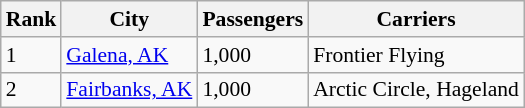<table class="wikitable" style="font-size: 90%;">
<tr>
<th>Rank</th>
<th>City</th>
<th>Passengers</th>
<th>Carriers</th>
</tr>
<tr>
<td>1</td>
<td> <a href='#'>Galena, AK</a></td>
<td>1,000</td>
<td>Frontier Flying</td>
</tr>
<tr>
<td>2</td>
<td> <a href='#'>Fairbanks, AK</a></td>
<td>1,000</td>
<td>Arctic Circle, Hageland</td>
</tr>
</table>
